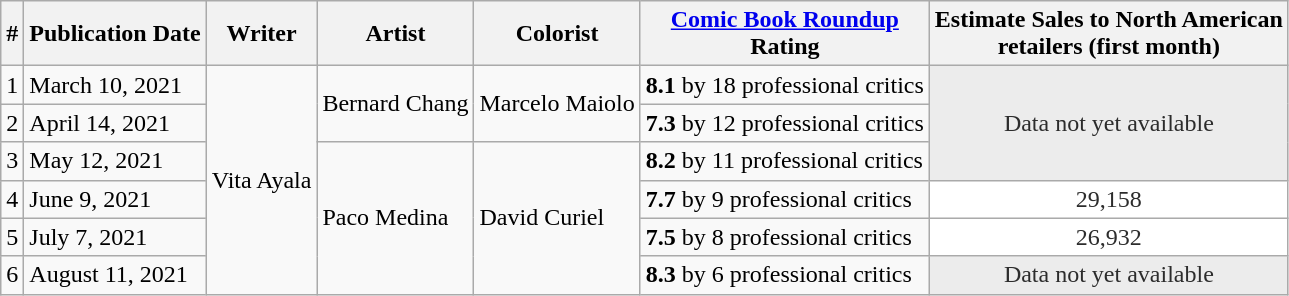<table class="wikitable">
<tr>
<th>#</th>
<th>Publication Date</th>
<th>Writer</th>
<th>Artist</th>
<th>Colorist</th>
<th><a href='#'>Comic Book Roundup</a><br>Rating</th>
<th>Estimate Sales to North American<br>retailers (first month)</th>
</tr>
<tr>
<td>1</td>
<td>March 10, 2021</td>
<td rowspan="6">Vita Ayala</td>
<td rowspan="2">Bernard Chang</td>
<td rowspan="2">Marcelo Maiolo</td>
<td><strong>8.1</strong> by 18 professional critics</td>
<td rowspan="3" data-sort-value="" style="background: #ececec; color: #2C2C2C; vertical-align: middle; text-align: center; " class="table-na">Data not yet available</td>
</tr>
<tr>
<td>2</td>
<td>April 14, 2021</td>
<td><strong>7.3</strong> by 12 professional critics</td>
</tr>
<tr>
<td>3</td>
<td>May 12, 2021</td>
<td rowspan="4">Paco Medina</td>
<td rowspan="4">David Curiel</td>
<td><strong>8.2</strong> by 11 professional critics</td>
</tr>
<tr>
<td>4</td>
<td>June 9, 2021</td>
<td><strong>7.7</strong> by 9 professional critics</td>
<td rowspan="1" data-sort-value="" style="background: #ffffff; color: #2C2C2C; vertical-align: middle; text-align: center; " class="table-na">29,158</td>
</tr>
<tr>
<td>5</td>
<td>July 7, 2021</td>
<td><strong>7.5</strong> by 8 professional critics</td>
<td rowspan="1" data-sort-value="" style="background: #ffffff; color: #2C2C2C; vertical-align: middle; text-align: center; " class="table-na">26,932</td>
</tr>
<tr>
<td>6</td>
<td>August 11, 2021</td>
<td><strong>8.3</strong> by 6 professional critics</td>
<td rowspan="1" data-sort-value="" style="background: #ececec; color: #2C2C2C; vertical-align: middle; text-align: center; " class="table-na">Data not yet available</td>
</tr>
</table>
